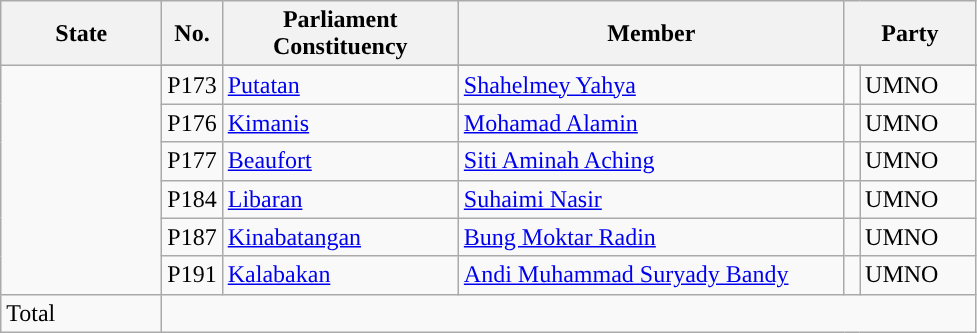<table class ="wikitable sortable">
<tr>
<th style="width:100px;">State</th>
<th style="width:30px;">No.</th>
<th style="width:150px;">Parliament Constituency</th>
<th style="width:250px;">Member</th>
<th style="width:80px;" colspan=6>Party</th>
</tr>
<tr>
<td rowspan="7"></td>
</tr>
<tr>
<td>P173</td>
<td><a href='#'>Putatan</a></td>
<td><a href='#'>Shahelmey Yahya</a></td>
<td></td>
<td>UMNO</td>
</tr>
<tr>
<td>P176</td>
<td><a href='#'>Kimanis</a></td>
<td><a href='#'>Mohamad Alamin</a></td>
<td></td>
<td>UMNO</td>
</tr>
<tr>
<td>P177</td>
<td><a href='#'>Beaufort</a></td>
<td><a href='#'>Siti Aminah Aching</a></td>
<td></td>
<td>UMNO</td>
</tr>
<tr>
<td>P184</td>
<td><a href='#'>Libaran</a></td>
<td><a href='#'>Suhaimi Nasir</a></td>
<td></td>
<td>UMNO</td>
</tr>
<tr>
<td>P187</td>
<td><a href='#'>Kinabatangan</a></td>
<td><a href='#'>Bung Moktar Radin</a></td>
<td></td>
<td>UMNO</td>
</tr>
<tr>
<td>P191</td>
<td><a href='#'>Kalabakan</a></td>
<td><a href='#'>Andi Muhammad Suryady Bandy</a></td>
<td></td>
<td>UMNO</td>
</tr>
<tr>
<td>Total</td>
<td colspan="6" style="width:30px;"></td>
</tr>
</table>
